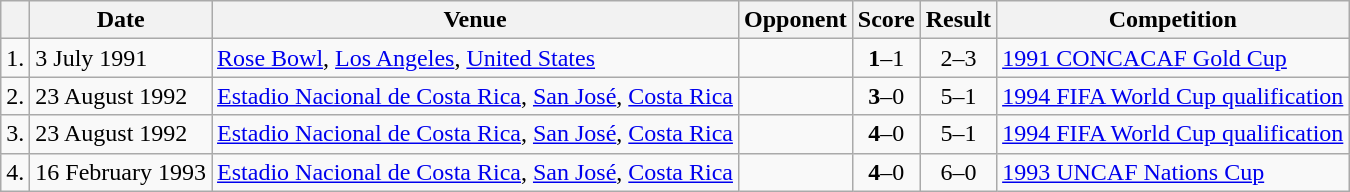<table class="wikitable">
<tr>
<th></th>
<th>Date</th>
<th>Venue</th>
<th>Opponent</th>
<th>Score</th>
<th>Result</th>
<th>Competition</th>
</tr>
<tr>
<td align="center">1.</td>
<td>3 July 1991</td>
<td><a href='#'>Rose Bowl</a>, <a href='#'>Los Angeles</a>, <a href='#'>United States</a></td>
<td></td>
<td align="center"><strong>1</strong>–1</td>
<td align="center">2–3</td>
<td><a href='#'>1991 CONCACAF Gold Cup</a></td>
</tr>
<tr>
<td align="center">2.</td>
<td>23 August 1992</td>
<td><a href='#'>Estadio Nacional de Costa Rica</a>, <a href='#'>San José</a>, <a href='#'>Costa Rica</a></td>
<td></td>
<td align="center"><strong>3</strong>–0</td>
<td align="center">5–1</td>
<td><a href='#'>1994 FIFA World Cup qualification</a></td>
</tr>
<tr>
<td align="center">3.</td>
<td>23 August 1992</td>
<td><a href='#'>Estadio Nacional de Costa Rica</a>, <a href='#'>San José</a>, <a href='#'>Costa Rica</a></td>
<td></td>
<td align="center"><strong>4</strong>–0</td>
<td align="center">5–1</td>
<td><a href='#'>1994 FIFA World Cup qualification</a></td>
</tr>
<tr>
<td align="center">4.</td>
<td>16 February 1993</td>
<td><a href='#'>Estadio Nacional de Costa Rica</a>, <a href='#'>San José</a>, <a href='#'>Costa Rica</a></td>
<td></td>
<td align="center"><strong>4</strong>–0</td>
<td align="center">6–0</td>
<td><a href='#'>1993 UNCAF Nations Cup</a></td>
</tr>
</table>
